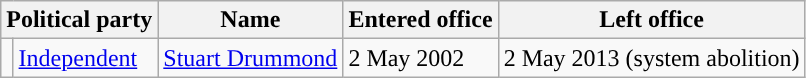<table class="wikitable">
<tr>
<th colspan=2>Political party</th>
<th>Name</th>
<th>Entered office</th>
<th>Left office</th>
</tr>
<tr>
<td style="background-color: "></td>
<td><a href='#'>Independent</a></td>
<td><a href='#'>Stuart Drummond</a></td>
<td>2 May 2002</td>
<td>2 May 2013 (system abolition)</td>
</tr>
</table>
